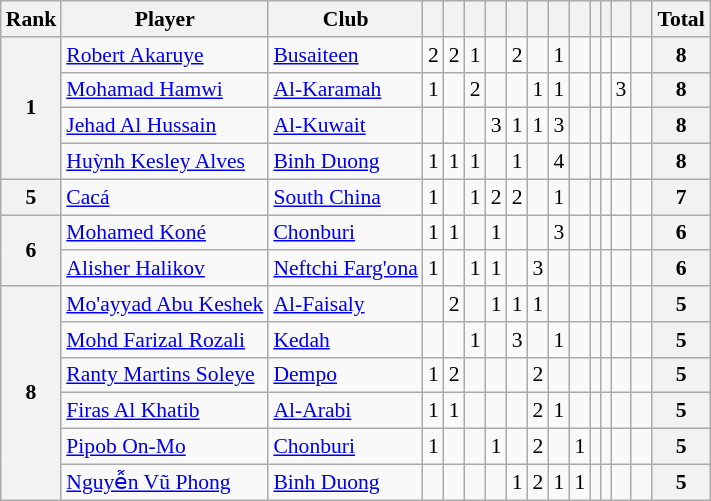<table class="wikitable" style="text-align:center; font-size:90%;">
<tr>
<th>Rank</th>
<th>Player</th>
<th>Club</th>
<th></th>
<th></th>
<th></th>
<th></th>
<th></th>
<th></th>
<th></th>
<th></th>
<th></th>
<th></th>
<th></th>
<th>  </th>
<th>Total</th>
</tr>
<tr>
<th rowspan="4">1</th>
<td align="left"> <a href='#'>Robert Akaruye</a></td>
<td align="left"> <a href='#'>Busaiteen</a></td>
<td>2</td>
<td>2</td>
<td>1</td>
<td></td>
<td>2</td>
<td></td>
<td>1</td>
<td></td>
<td></td>
<td></td>
<td></td>
<td></td>
<th>8</th>
</tr>
<tr>
<td align="left"> <a href='#'>Mohamad Hamwi</a></td>
<td align="left"> <a href='#'>Al-Karamah</a></td>
<td>1</td>
<td></td>
<td>2</td>
<td></td>
<td></td>
<td>1</td>
<td>1</td>
<td></td>
<td></td>
<td></td>
<td>3</td>
<td></td>
<th>8</th>
</tr>
<tr>
<td align="left"> <a href='#'>Jehad Al Hussain</a></td>
<td align="left"> <a href='#'>Al-Kuwait</a></td>
<td></td>
<td></td>
<td></td>
<td>3</td>
<td>1</td>
<td>1</td>
<td>3</td>
<td></td>
<td></td>
<td></td>
<td></td>
<td></td>
<th>8</th>
</tr>
<tr>
<td align="left"> <a href='#'>Huỳnh Kesley Alves</a></td>
<td align="left"> <a href='#'>Binh Duong</a></td>
<td>1</td>
<td>1</td>
<td>1</td>
<td></td>
<td>1</td>
<td></td>
<td>4</td>
<td></td>
<td></td>
<td></td>
<td></td>
<td></td>
<th>8</th>
</tr>
<tr>
<th>5</th>
<td align="left"> <a href='#'>Cacá</a></td>
<td align="left"> <a href='#'>South China</a></td>
<td>1</td>
<td></td>
<td>1</td>
<td>2</td>
<td>2</td>
<td></td>
<td>1</td>
<td></td>
<td></td>
<td></td>
<td></td>
<td></td>
<th>7</th>
</tr>
<tr>
<th rowspan="2">6</th>
<td align="left"> <a href='#'>Mohamed Koné</a></td>
<td align="left"> <a href='#'>Chonburi</a></td>
<td>1</td>
<td>1</td>
<td></td>
<td>1</td>
<td></td>
<td></td>
<td>3</td>
<td></td>
<td></td>
<td></td>
<td></td>
<td></td>
<th>6</th>
</tr>
<tr>
<td align="left"> <a href='#'>Alisher Halikov</a></td>
<td align="left"> <a href='#'>Neftchi Farg'ona</a></td>
<td>1</td>
<td></td>
<td>1</td>
<td>1</td>
<td></td>
<td>3</td>
<td></td>
<td></td>
<td></td>
<td></td>
<td></td>
<td></td>
<th>6</th>
</tr>
<tr>
<th rowspan="6">8</th>
<td align="left"> <a href='#'>Mo'ayyad Abu Keshek</a></td>
<td align="left"> <a href='#'>Al-Faisaly</a></td>
<td></td>
<td>2</td>
<td></td>
<td>1</td>
<td>1</td>
<td>1</td>
<td></td>
<td></td>
<td></td>
<td></td>
<td></td>
<td></td>
<th>5</th>
</tr>
<tr>
<td align="left"> <a href='#'>Mohd Farizal Rozali</a></td>
<td align="left"> <a href='#'>Kedah</a></td>
<td></td>
<td></td>
<td>1</td>
<td></td>
<td>3</td>
<td></td>
<td>1</td>
<td></td>
<td></td>
<td></td>
<td></td>
<td></td>
<th>5</th>
</tr>
<tr>
<td align="left"> <a href='#'>Ranty Martins Soleye</a></td>
<td align="left"> <a href='#'>Dempo</a></td>
<td>1</td>
<td>2</td>
<td></td>
<td></td>
<td></td>
<td>2</td>
<td></td>
<td></td>
<td></td>
<td></td>
<td></td>
<td></td>
<th>5</th>
</tr>
<tr>
<td align="left"> <a href='#'>Firas Al Khatib</a></td>
<td align="left"> <a href='#'>Al-Arabi</a></td>
<td>1</td>
<td>1</td>
<td></td>
<td></td>
<td></td>
<td>2</td>
<td>1</td>
<td></td>
<td></td>
<td></td>
<td></td>
<td></td>
<th>5</th>
</tr>
<tr>
<td align="left"> <a href='#'>Pipob On-Mo</a></td>
<td align="left"> <a href='#'>Chonburi</a></td>
<td>1</td>
<td></td>
<td></td>
<td>1</td>
<td></td>
<td>2</td>
<td></td>
<td>1</td>
<td></td>
<td></td>
<td></td>
<td></td>
<th>5</th>
</tr>
<tr>
<td align="left"> <a href='#'>Nguyễn Vũ Phong</a></td>
<td align="left"> <a href='#'>Binh Duong</a></td>
<td></td>
<td></td>
<td></td>
<td></td>
<td>1</td>
<td>2</td>
<td>1</td>
<td>1</td>
<td></td>
<td></td>
<td></td>
<td></td>
<th>5</th>
</tr>
</table>
